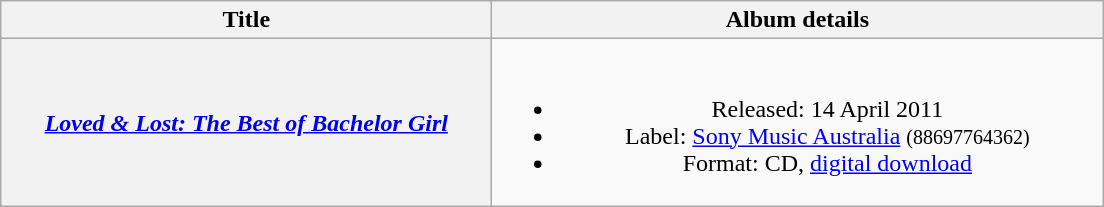<table class="wikitable plainrowheaders" style="text-align:center;" border="1">
<tr>
<th scope="col" style="width:20em;">Title</th>
<th scope="col" style="width:25em;">Album details</th>
</tr>
<tr>
<th scope="row"><em><a href='#'>Loved & Lost: The Best of Bachelor Girl</a></em></th>
<td><br><ul><li>Released: 14 April 2011</li><li>Label: <a href='#'>Sony Music Australia</a> <small>(88697764362)</small></li><li>Format: CD, <a href='#'>digital download</a></li></ul></td>
</tr>
</table>
